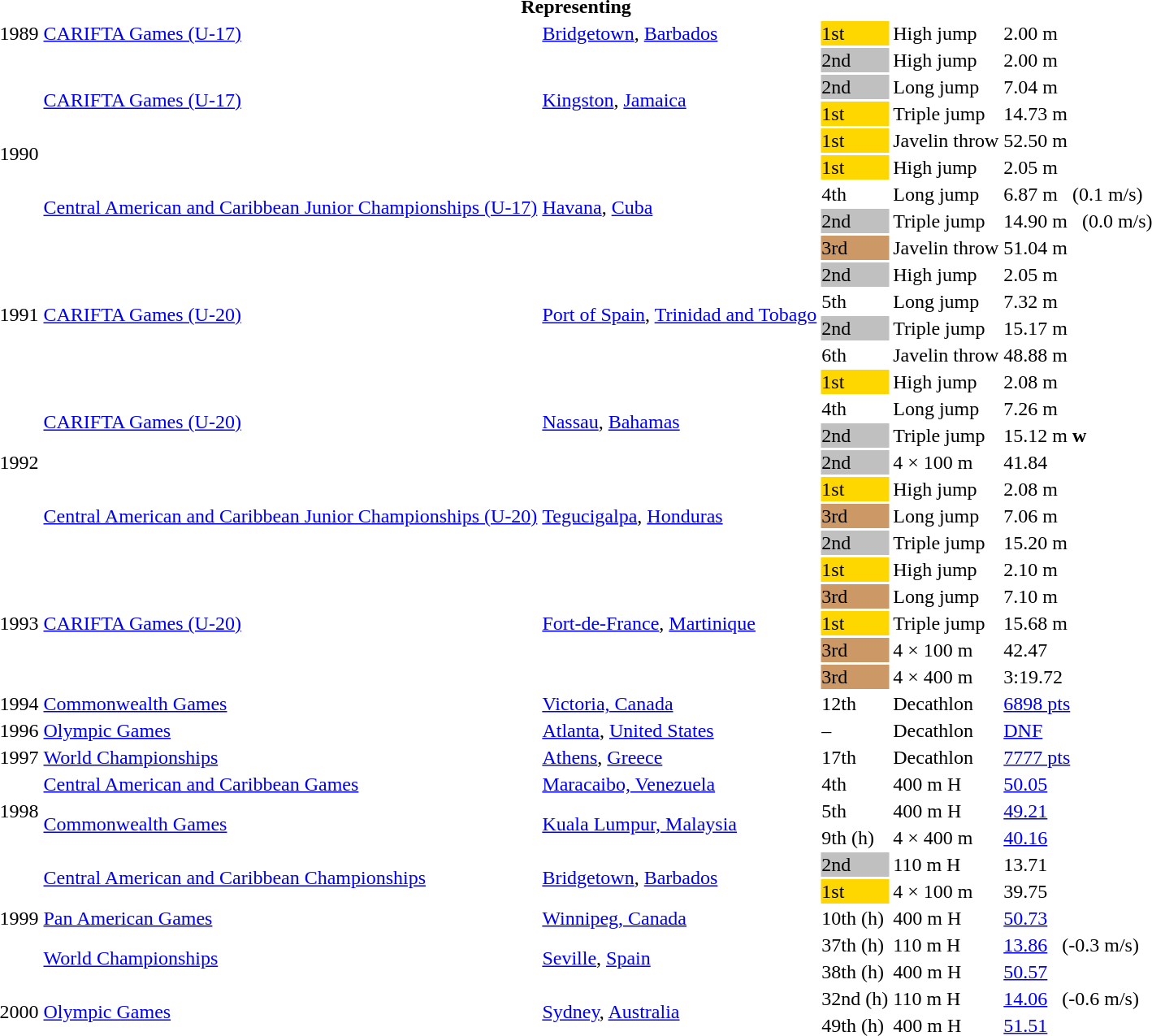<table>
<tr>
<th colspan="6">Representing </th>
</tr>
<tr>
<td>1989</td>
<td><a href='#'>CARIFTA Games (U-17)</a></td>
<td><a href='#'>Bridgetown</a>, <a href='#'>Barbados</a></td>
<td bgcolor=gold>1st</td>
<td>High jump</td>
<td>2.00 m</td>
</tr>
<tr>
<td rowspan = "8">1990</td>
<td rowspan = "4"><a href='#'>CARIFTA Games (U-17)</a></td>
<td rowspan = "4"><a href='#'>Kingston</a>, <a href='#'>Jamaica</a></td>
<td bgcolor=silver>2nd</td>
<td>High jump</td>
<td>2.00 m</td>
</tr>
<tr>
<td bgcolor=silver>2nd</td>
<td>Long jump</td>
<td>7.04 m</td>
</tr>
<tr>
<td bgcolor=gold>1st</td>
<td>Triple jump</td>
<td>14.73 m</td>
</tr>
<tr>
<td bgcolor=gold>1st</td>
<td>Javelin throw</td>
<td>52.50 m</td>
</tr>
<tr>
<td rowspan = "4"><a href='#'>Central American and Caribbean Junior Championships (U-17)</a></td>
<td rowspan = "4"><a href='#'>Havana</a>, <a href='#'>Cuba</a></td>
<td bgcolor=gold>1st</td>
<td>High jump</td>
<td>2.05 m</td>
</tr>
<tr>
<td>4th</td>
<td>Long jump</td>
<td>6.87 m   (0.1 m/s)</td>
</tr>
<tr>
<td bgcolor=silver>2nd</td>
<td>Triple jump</td>
<td>14.90 m   (0.0 m/s)</td>
</tr>
<tr>
<td bgcolor=cc9966>3rd</td>
<td>Javelin throw</td>
<td>51.04 m</td>
</tr>
<tr>
<td rowspan = "4">1991</td>
<td rowspan = "4"><a href='#'>CARIFTA Games (U-20)</a></td>
<td rowspan = "4"><a href='#'>Port of Spain</a>, <a href='#'>Trinidad and Tobago</a></td>
<td bgcolor=silver>2nd</td>
<td>High jump</td>
<td>2.05 m</td>
</tr>
<tr>
<td>5th</td>
<td>Long jump</td>
<td>7.32 m</td>
</tr>
<tr>
<td bgcolor=silver>2nd</td>
<td>Triple jump</td>
<td>15.17 m</td>
</tr>
<tr>
<td>6th</td>
<td>Javelin throw</td>
<td>48.88 m</td>
</tr>
<tr>
<td rowspan = "7">1992</td>
<td rowspan = "4"><a href='#'>CARIFTA Games (U-20)</a></td>
<td rowspan = "4"><a href='#'>Nassau</a>, <a href='#'>Bahamas</a></td>
<td bgcolor=gold>1st</td>
<td>High jump</td>
<td>2.08 m</td>
</tr>
<tr>
<td>4th</td>
<td>Long jump</td>
<td>7.26 m</td>
</tr>
<tr>
<td bgcolor=silver>2nd</td>
<td>Triple jump</td>
<td>15.12 m <strong>w</strong></td>
</tr>
<tr>
<td bgcolor=silver>2nd</td>
<td>4 × 100 m</td>
<td>41.84</td>
</tr>
<tr>
<td rowspan = "3"><a href='#'>Central American and Caribbean Junior Championships (U-20)</a></td>
<td rowspan = "3"><a href='#'>Tegucigalpa</a>, <a href='#'>Honduras</a></td>
<td bgcolor=gold>1st</td>
<td>High jump</td>
<td>2.08 m</td>
</tr>
<tr>
<td bgcolor=cc9966>3rd</td>
<td>Long jump</td>
<td>7.06 m</td>
</tr>
<tr>
<td bgcolor=silver>2nd</td>
<td>Triple jump</td>
<td>15.20 m</td>
</tr>
<tr>
<td rowspan = "5">1993</td>
<td rowspan = "5"><a href='#'>CARIFTA Games (U-20)</a></td>
<td rowspan = "5"><a href='#'>Fort-de-France</a>, <a href='#'>Martinique</a></td>
<td bgcolor=gold>1st</td>
<td>High jump</td>
<td>2.10 m</td>
</tr>
<tr>
<td bgcolor=cc9966>3rd</td>
<td>Long jump</td>
<td>7.10 m</td>
</tr>
<tr>
<td bgcolor=gold>1st</td>
<td>Triple jump</td>
<td>15.68 m</td>
</tr>
<tr>
<td bgcolor=cc9966>3rd</td>
<td>4 × 100 m</td>
<td>42.47</td>
</tr>
<tr>
<td bgcolor=cc9966>3rd</td>
<td>4 × 400 m</td>
<td>3:19.72</td>
</tr>
<tr>
<td>1994</td>
<td><a href='#'>Commonwealth Games</a></td>
<td><a href='#'>Victoria, Canada</a></td>
<td>12th</td>
<td>Decathlon</td>
<td><a href='#'>6898 pts</a></td>
</tr>
<tr>
<td>1996</td>
<td><a href='#'>Olympic Games</a></td>
<td><a href='#'>Atlanta</a>, <a href='#'>United States</a></td>
<td>–</td>
<td>Decathlon</td>
<td><a href='#'>DNF</a></td>
</tr>
<tr>
<td>1997</td>
<td><a href='#'>World Championships</a></td>
<td><a href='#'>Athens</a>, <a href='#'>Greece</a></td>
<td>17th</td>
<td>Decathlon</td>
<td><a href='#'>7777 pts</a></td>
</tr>
<tr>
<td rowspan=3>1998</td>
<td><a href='#'>Central American and Caribbean Games</a></td>
<td><a href='#'>Maracaibo, Venezuela</a></td>
<td>4th</td>
<td>400 m H</td>
<td><a href='#'>50.05</a></td>
</tr>
<tr>
<td rowspan=2><a href='#'>Commonwealth Games</a></td>
<td rowspan=2><a href='#'>Kuala Lumpur, Malaysia</a></td>
<td>5th</td>
<td>400 m H</td>
<td><a href='#'>49.21</a></td>
</tr>
<tr>
<td>9th (h)</td>
<td>4 × 400 m</td>
<td><a href='#'>40.16</a></td>
</tr>
<tr>
<td rowspan = "5">1999</td>
<td rowspan=2><a href='#'>Central American and Caribbean Championships</a></td>
<td rowspan=2><a href='#'>Bridgetown</a>, <a href='#'>Barbados</a></td>
<td bgcolor=silver>2nd</td>
<td>110 m H</td>
<td>13.71</td>
</tr>
<tr>
<td bgcolor=gold>1st</td>
<td>4 × 100 m</td>
<td>39.75</td>
</tr>
<tr>
<td><a href='#'>Pan American Games</a></td>
<td><a href='#'>Winnipeg, Canada</a></td>
<td>10th (h)</td>
<td>400 m H</td>
<td><a href='#'>50.73</a></td>
</tr>
<tr>
<td rowspan = "2"><a href='#'>World Championships</a></td>
<td rowspan = "2"><a href='#'>Seville</a>, <a href='#'>Spain</a></td>
<td>37th (h)</td>
<td>110 m H</td>
<td><a href='#'>13.86</a>   (-0.3 m/s)</td>
</tr>
<tr>
<td>38th (h)</td>
<td>400 m H</td>
<td><a href='#'>50.57</a></td>
</tr>
<tr>
<td rowspan = "2">2000</td>
<td rowspan = "2"><a href='#'>Olympic Games</a></td>
<td rowspan = "2"><a href='#'>Sydney</a>, <a href='#'>Australia</a></td>
<td>32nd (h)</td>
<td>110 m H</td>
<td><a href='#'>14.06</a>   (-0.6 m/s)</td>
</tr>
<tr>
<td>49th (h)</td>
<td>400 m H</td>
<td><a href='#'>51.51</a></td>
</tr>
</table>
